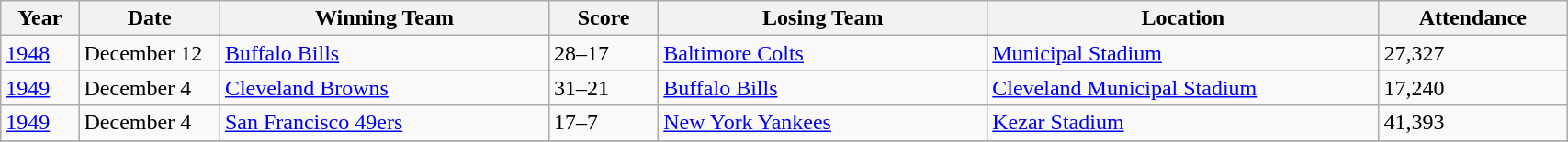<table class="wikitable" width="90%">
<tr>
<th width=5%>Year</th>
<th width=9%>Date</th>
<th width=21%>Winning Team</th>
<th width=7%>Score</th>
<th width=21%>Losing Team</th>
<th width=25%>Location</th>
<th width=12%>Attendance</th>
</tr>
<tr>
<td><a href='#'>1948</a></td>
<td>December 12</td>
<td><a href='#'>Buffalo Bills</a></td>
<td>28–17</td>
<td><a href='#'>Baltimore Colts</a></td>
<td><a href='#'>Municipal Stadium</a></td>
<td>27,327</td>
</tr>
<tr>
<td><a href='#'>1949</a></td>
<td>December 4</td>
<td><a href='#'>Cleveland Browns</a></td>
<td>31–21</td>
<td><a href='#'>Buffalo Bills</a></td>
<td><a href='#'>Cleveland Municipal Stadium</a></td>
<td>17,240</td>
</tr>
<tr>
<td><a href='#'>1949</a></td>
<td>December 4</td>
<td><a href='#'>San Francisco 49ers</a></td>
<td>17–7</td>
<td><a href='#'>New York Yankees</a></td>
<td><a href='#'>Kezar Stadium</a></td>
<td>41,393</td>
</tr>
<tr>
</tr>
</table>
